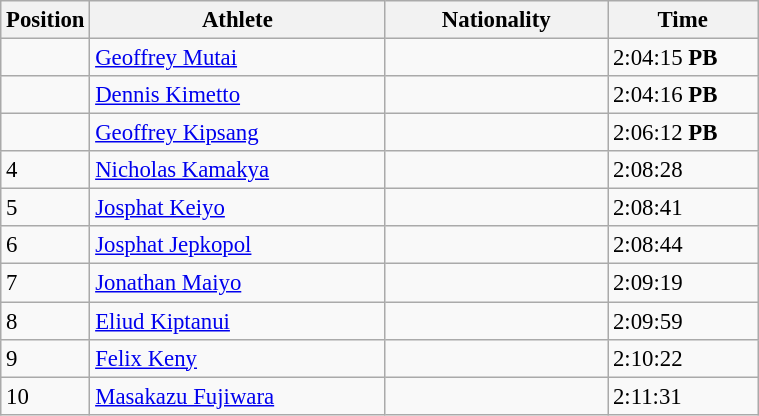<table class="wikitable sortable" border="1"  style="font-size:95%;" width=40%>
<tr>
<th width="10%">Position</th>
<th width="40%">Athlete</th>
<th width="30%">Nationality</th>
<th width="20%">Time</th>
</tr>
<tr>
<td></td>
<td><a href='#'>Geoffrey Mutai</a></td>
<td></td>
<td>2:04:15 <strong>PB</strong></td>
</tr>
<tr>
<td></td>
<td><a href='#'>Dennis Kimetto</a></td>
<td></td>
<td>2:04:16 <strong>PB</strong></td>
</tr>
<tr>
<td></td>
<td><a href='#'>Geoffrey Kipsang</a></td>
<td></td>
<td>2:06:12 <strong>PB</strong></td>
</tr>
<tr>
<td>4</td>
<td><a href='#'>Nicholas Kamakya</a></td>
<td></td>
<td>2:08:28</td>
</tr>
<tr>
<td>5</td>
<td><a href='#'>Josphat Keiyo</a></td>
<td></td>
<td>2:08:41</td>
</tr>
<tr>
<td>6</td>
<td><a href='#'>Josphat Jepkopol</a></td>
<td></td>
<td>2:08:44</td>
</tr>
<tr>
<td>7</td>
<td><a href='#'>Jonathan Maiyo</a></td>
<td></td>
<td>2:09:19</td>
</tr>
<tr>
<td>8</td>
<td><a href='#'>Eliud Kiptanui</a></td>
<td></td>
<td>2:09:59</td>
</tr>
<tr>
<td>9</td>
<td><a href='#'>Felix Keny</a></td>
<td></td>
<td>2:10:22</td>
</tr>
<tr>
<td>10</td>
<td><a href='#'>Masakazu Fujiwara</a></td>
<td></td>
<td>2:11:31</td>
</tr>
</table>
